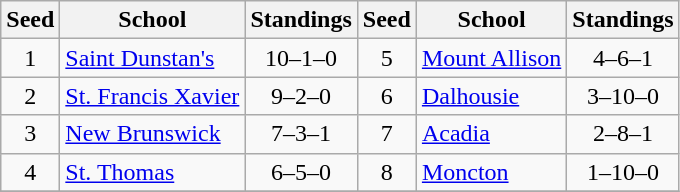<table class="wikitable">
<tr>
<th>Seed</th>
<th>School</th>
<th>Standings</th>
<th>Seed</th>
<th>School</th>
<th>Standings</th>
</tr>
<tr>
<td align=center>1</td>
<td><a href='#'>Saint Dunstan's</a></td>
<td align=center>10–1–0</td>
<td align=center>5</td>
<td><a href='#'>Mount Allison</a></td>
<td align=center>4–6–1</td>
</tr>
<tr>
<td align=center>2</td>
<td><a href='#'>St. Francis Xavier</a></td>
<td align=center>9–2–0</td>
<td align=center>6</td>
<td><a href='#'>Dalhousie</a></td>
<td align=center>3–10–0</td>
</tr>
<tr>
<td align=center>3</td>
<td><a href='#'>New Brunswick</a></td>
<td align=center>7–3–1</td>
<td align=center>7</td>
<td><a href='#'>Acadia</a></td>
<td align=center>2–8–1</td>
</tr>
<tr>
<td align=center>4</td>
<td><a href='#'>St. Thomas</a></td>
<td align=center>6–5–0</td>
<td align=center>8</td>
<td><a href='#'>Moncton</a></td>
<td align=center>1–10–0</td>
</tr>
<tr>
</tr>
</table>
